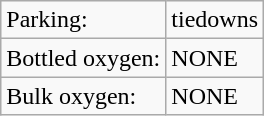<table class="wikitable">
<tr>
<td>Parking:</td>
<td>tiedowns</td>
</tr>
<tr>
<td>Bottled oxygen:</td>
<td>NONE</td>
</tr>
<tr>
<td>Bulk oxygen:</td>
<td>NONE</td>
</tr>
</table>
